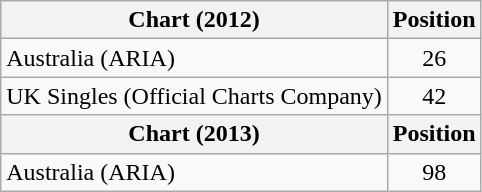<table class="wikitable">
<tr>
<th scope="col">Chart (2012)</th>
<th scope="col">Position</th>
</tr>
<tr>
<td>Australia (ARIA)</td>
<td align="center">26</td>
</tr>
<tr>
<td>UK Singles (Official Charts Company)</td>
<td align="center">42</td>
</tr>
<tr>
<th scope="col">Chart (2013)</th>
<th scope="col">Position</th>
</tr>
<tr>
<td>Australia (ARIA)</td>
<td align="center">98</td>
</tr>
</table>
